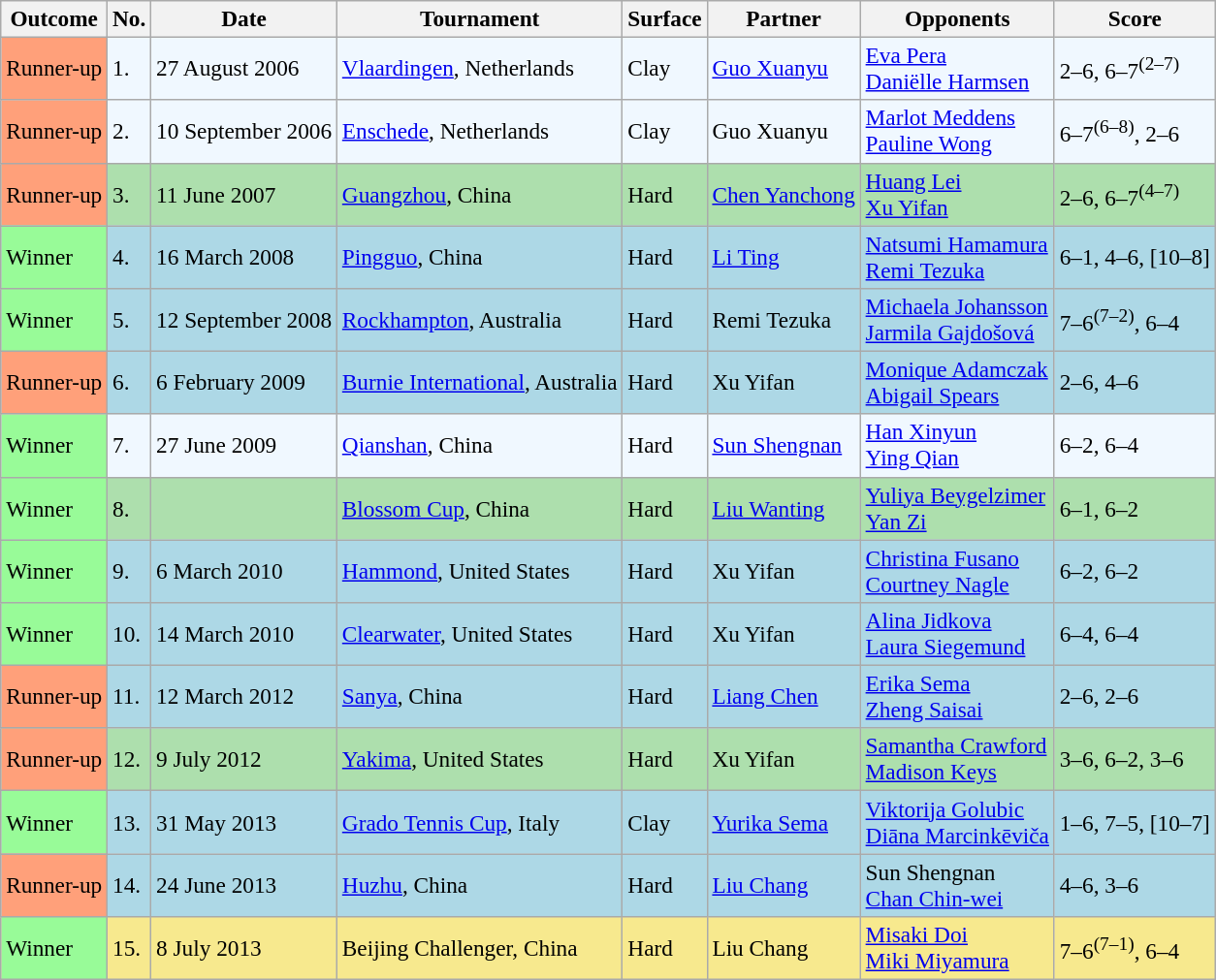<table class="sortable wikitable" style=font-size:97%>
<tr>
<th>Outcome</th>
<th>No.</th>
<th>Date</th>
<th>Tournament</th>
<th>Surface</th>
<th>Partner</th>
<th>Opponents</th>
<th class="unsortable">Score</th>
</tr>
<tr style="background:#f0f8ff;">
<td bgcolor="FFA07A">Runner-up</td>
<td>1.</td>
<td>27 August 2006</td>
<td><a href='#'>Vlaardingen</a>, Netherlands</td>
<td>Clay</td>
<td> <a href='#'>Guo Xuanyu</a></td>
<td> <a href='#'>Eva Pera</a> <br>  <a href='#'>Daniëlle Harmsen</a></td>
<td>2–6, 6–7<sup>(2–7)</sup></td>
</tr>
<tr style="background:#f0f8ff;">
<td bgcolor="FFA07A">Runner-up</td>
<td>2.</td>
<td>10 September 2006</td>
<td><a href='#'>Enschede</a>, Netherlands</td>
<td>Clay</td>
<td> Guo Xuanyu</td>
<td> <a href='#'>Marlot Meddens</a> <br>  <a href='#'>Pauline Wong</a></td>
<td>6–7<sup>(6–8)</sup>, 2–6</td>
</tr>
<tr style="background:#addfad;">
<td bgcolor="FFA07A">Runner-up</td>
<td>3.</td>
<td>11 June 2007</td>
<td><a href='#'>Guangzhou</a>, China</td>
<td>Hard</td>
<td> <a href='#'>Chen Yanchong</a></td>
<td> <a href='#'>Huang Lei</a> <br>  <a href='#'>Xu Yifan</a></td>
<td>2–6, 6–7<sup>(4–7)</sup></td>
</tr>
<tr style="background:lightblue;">
<td bgcolor="98FB98">Winner</td>
<td>4.</td>
<td>16 March 2008</td>
<td><a href='#'>Pingguo</a>, China</td>
<td>Hard</td>
<td> <a href='#'>Li Ting</a></td>
<td> <a href='#'>Natsumi Hamamura</a> <br>  <a href='#'>Remi Tezuka</a></td>
<td>6–1, 4–6, [10–8]</td>
</tr>
<tr style="background:lightblue;">
<td bgcolor="98FB98">Winner</td>
<td>5.</td>
<td>12 September 2008</td>
<td><a href='#'>Rockhampton</a>, Australia</td>
<td>Hard</td>
<td> Remi Tezuka</td>
<td> <a href='#'>Michaela Johansson</a> <br>  <a href='#'>Jarmila Gajdošová</a></td>
<td>7–6<sup>(7–2)</sup>, 6–4</td>
</tr>
<tr style="background:lightblue;">
<td bgcolor="FFA07A">Runner-up</td>
<td>6.</td>
<td>6 February 2009</td>
<td><a href='#'>Burnie International</a>, Australia</td>
<td>Hard</td>
<td> Xu Yifan</td>
<td> <a href='#'>Monique Adamczak</a> <br>  <a href='#'>Abigail Spears</a></td>
<td>2–6, 4–6</td>
</tr>
<tr style="background:#f0f8ff;">
<td style="background:#98fb98;">Winner</td>
<td>7.</td>
<td>27 June 2009</td>
<td><a href='#'>Qianshan</a>, China</td>
<td>Hard</td>
<td> <a href='#'>Sun Shengnan</a></td>
<td> <a href='#'>Han Xinyun</a> <br>  <a href='#'>Ying Qian</a></td>
<td>6–2, 6–4</td>
</tr>
<tr style="background:#addfad;">
<td bgcolor="98FB98">Winner</td>
<td>8.</td>
<td></td>
<td><a href='#'>Blossom Cup</a>, China</td>
<td>Hard</td>
<td> <a href='#'>Liu Wanting</a></td>
<td> <a href='#'>Yuliya Beygelzimer</a> <br>  <a href='#'>Yan Zi</a></td>
<td>6–1, 6–2</td>
</tr>
<tr style="background:lightblue;">
<td bgcolor="98FB98">Winner</td>
<td>9.</td>
<td>6 March 2010</td>
<td><a href='#'>Hammond</a>, United States</td>
<td>Hard</td>
<td> Xu Yifan</td>
<td> <a href='#'>Christina Fusano</a> <br>  <a href='#'>Courtney Nagle</a></td>
<td>6–2, 6–2</td>
</tr>
<tr style="background:lightblue;">
<td bgcolor="98FB98">Winner</td>
<td>10.</td>
<td>14 March 2010</td>
<td><a href='#'>Clearwater</a>, United States</td>
<td>Hard</td>
<td> Xu Yifan</td>
<td> <a href='#'>Alina Jidkova</a> <br>  <a href='#'>Laura Siegemund</a></td>
<td>6–4, 6–4</td>
</tr>
<tr style="background:lightblue;">
<td bgcolor="FFA07A">Runner-up</td>
<td>11.</td>
<td>12 March 2012</td>
<td><a href='#'>Sanya</a>, China</td>
<td>Hard</td>
<td> <a href='#'>Liang Chen</a></td>
<td> <a href='#'>Erika Sema</a> <br>  <a href='#'>Zheng Saisai</a></td>
<td>2–6, 2–6</td>
</tr>
<tr style="background:#addfad;">
<td bgcolor="FFA07A">Runner-up</td>
<td>12.</td>
<td>9 July 2012</td>
<td><a href='#'>Yakima</a>, United States</td>
<td>Hard</td>
<td> Xu Yifan</td>
<td> <a href='#'>Samantha Crawford</a> <br>  <a href='#'>Madison Keys</a></td>
<td>3–6, 6–2, 3–6</td>
</tr>
<tr style="background:lightblue;">
<td bgcolor="98FB98">Winner</td>
<td>13.</td>
<td>31 May 2013</td>
<td><a href='#'>Grado Tennis Cup</a>, Italy</td>
<td>Clay</td>
<td> <a href='#'>Yurika Sema</a></td>
<td> <a href='#'>Viktorija Golubic</a> <br>  <a href='#'>Diāna Marcinkēviča</a></td>
<td>1–6, 7–5, [10–7]</td>
</tr>
<tr style="background:lightblue;">
<td style="background:#ffa07a;">Runner-up</td>
<td>14.</td>
<td>24 June 2013</td>
<td><a href='#'>Huzhu</a>, China</td>
<td>Hard</td>
<td> <a href='#'>Liu Chang</a></td>
<td> Sun Shengnan <br>  <a href='#'>Chan Chin-wei</a></td>
<td>4–6, 3–6</td>
</tr>
<tr style="background:#f7e98e;">
<td bgcolor="98FB98">Winner</td>
<td>15.</td>
<td>8 July 2013</td>
<td>Beijing Challenger, China</td>
<td>Hard</td>
<td> Liu Chang</td>
<td> <a href='#'>Misaki Doi</a> <br>  <a href='#'>Miki Miyamura</a></td>
<td>7–6<sup>(7–1)</sup>, 6–4</td>
</tr>
</table>
